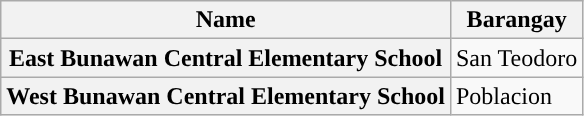<table class="wikitable plainrowheaders" style="font-style:95%;">
<tr>
<th scope="col">Name</th>
<th scope="col">Barangay</th>
</tr>
<tr>
<th scope="row">East Bunawan Central Elementary School</th>
<td>San Teodoro</td>
</tr>
<tr>
<th scope="row">West Bunawan Central Elementary School</th>
<td>Poblacion</td>
</tr>
</table>
